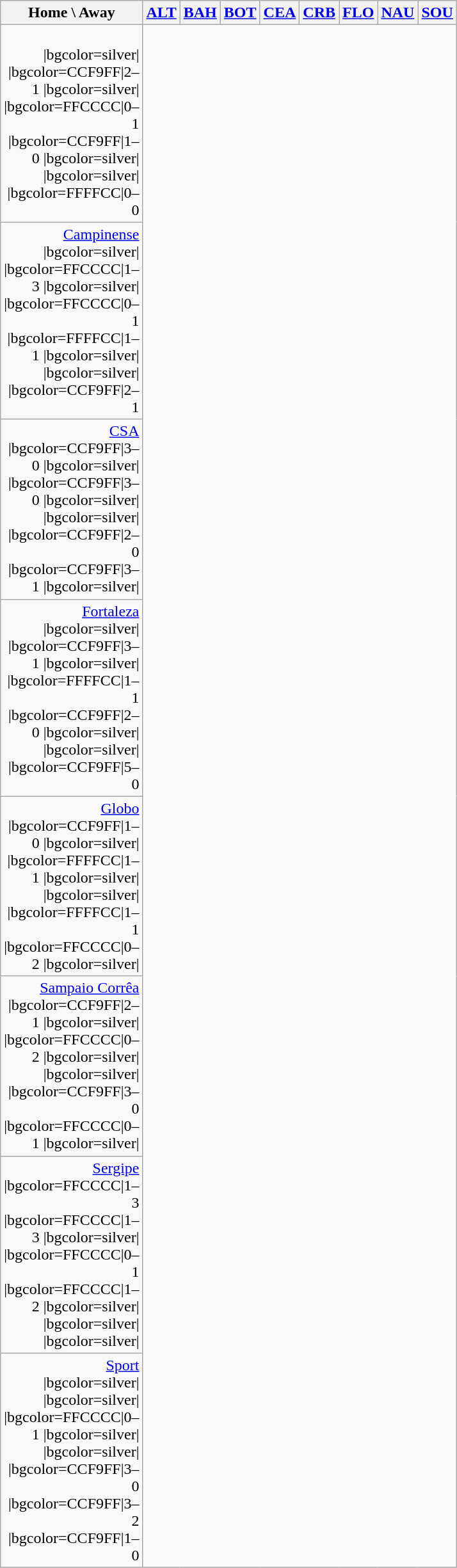<table class="wikitable" style="text-align: center">
<tr>
<th width=135>Home \ Away</th>
<th><a href='#'>ALT</a></th>
<th><a href='#'>BAH</a></th>
<th><a href='#'>BOT</a></th>
<th><a href='#'>CEA</a></th>
<th><a href='#'>CRB</a></th>
<th><a href='#'>FLO</a></th>
<th><a href='#'>NAU</a></th>
<th><a href='#'>SOU</a></th>
</tr>
<tr>
<td style="text-align:right"><br>|bgcolor=silver|
|bgcolor=CCF9FF|2–1
|bgcolor=silver|
|bgcolor=FFCCCC|0–1
|bgcolor=CCF9FF|1–0
|bgcolor=silver|
|bgcolor=silver|
|bgcolor=FFFFCC|0–0</td>
</tr>
<tr>
<td style="text-align:right"> <a href='#'>Campinense</a><br>|bgcolor=silver|
|bgcolor=FFCCCC|1–3
|bgcolor=silver|
|bgcolor=FFCCCC|0–1
|bgcolor=FFFFCC|1–1
|bgcolor=silver|
|bgcolor=silver|
|bgcolor=CCF9FF|2–1</td>
</tr>
<tr>
<td style="text-align:right"> <a href='#'>CSA</a><br>|bgcolor=CCF9FF|3–0
|bgcolor=silver|
|bgcolor=CCF9FF|3–0
|bgcolor=silver|
|bgcolor=silver|
|bgcolor=CCF9FF|2–0
|bgcolor=CCF9FF|3–1
|bgcolor=silver|</td>
</tr>
<tr>
<td style="text-align:right"> <a href='#'>Fortaleza</a><br>|bgcolor=silver|
|bgcolor=CCF9FF|3–1
|bgcolor=silver|
|bgcolor=FFFFCC|1–1
|bgcolor=CCF9FF|2–0
|bgcolor=silver|
|bgcolor=silver|
|bgcolor=CCF9FF|5–0</td>
</tr>
<tr>
<td style="text-align:right"> <a href='#'>Globo</a><br>|bgcolor=CCF9FF|1–0
|bgcolor=silver|
|bgcolor=FFFFCC|1–1
|bgcolor=silver|
|bgcolor=silver|
|bgcolor=FFFFCC|1–1
|bgcolor=FFCCCC|0–2
|bgcolor=silver|</td>
</tr>
<tr>
<td style="text-align:right"> <a href='#'>Sampaio Corrêa</a><br>|bgcolor=CCF9FF|2–1
|bgcolor=silver|
|bgcolor=FFCCCC|0–2
|bgcolor=silver|
|bgcolor=silver|
|bgcolor=CCF9FF|3–0
|bgcolor=FFCCCC|0–1
|bgcolor=silver|</td>
</tr>
<tr>
<td style="text-align:right"> <a href='#'>Sergipe</a><br>|bgcolor=FFCCCC|1–3
|bgcolor=FFCCCC|1–3
|bgcolor=silver|
|bgcolor=FFCCCC|0–1
|bgcolor=FFCCCC|1–2
|bgcolor=silver|
|bgcolor=silver|
|bgcolor=silver|</td>
</tr>
<tr>
<td style="text-align:right"> <a href='#'>Sport</a><br>|bgcolor=silver|
|bgcolor=silver|
|bgcolor=FFCCCC|0–1
|bgcolor=silver|
|bgcolor=silver|
|bgcolor=CCF9FF|3–0
|bgcolor=CCF9FF|3–2
|bgcolor=CCF9FF|1–0</td>
</tr>
</table>
